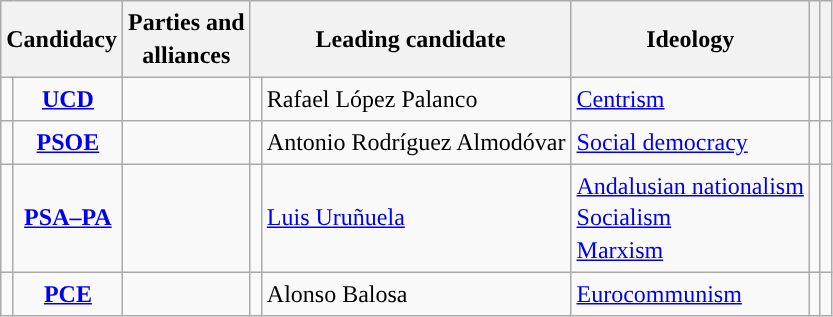<table class="wikitable" style="line-height:1.35em; text-align:left;">
<tr>
<th colspan="2">Candidacy</th>
<th>Parties and<br>alliances</th>
<th colspan="2">Leading candidate</th>
<th>Ideology</th>
<th></th>
<th></th>
</tr>
<tr>
<td width="1" style="color:inherit;background:"></td>
<td align="center"><strong><a href='#'>UCD</a></strong></td>
<td></td>
<td></td>
<td>Rafael López Palanco</td>
<td><a href='#'>Centrism</a></td>
<td></td>
<td></td>
</tr>
<tr>
<td style="color:inherit;background:"></td>
<td align="center"><strong><a href='#'>PSOE</a></strong></td>
<td></td>
<td></td>
<td>Antonio Rodríguez Almodóvar</td>
<td><a href='#'>Social democracy</a></td>
<td></td>
<td></td>
</tr>
<tr>
<td style="color:inherit;background:"></td>
<td align="center"><strong><a href='#'>PSA–PA</a></strong></td>
<td></td>
<td></td>
<td><a href='#'>Luis Uruñuela</a></td>
<td><a href='#'>Andalusian nationalism</a><br><a href='#'>Socialism</a><br><a href='#'>Marxism</a></td>
<td></td>
<td></td>
</tr>
<tr>
<td style="color:inherit;background:"></td>
<td align="center"><strong><a href='#'>PCE</a></strong></td>
<td></td>
<td></td>
<td>Alonso Balosa</td>
<td><a href='#'>Eurocommunism</a></td>
<td></td>
<td></td>
</tr>
</table>
